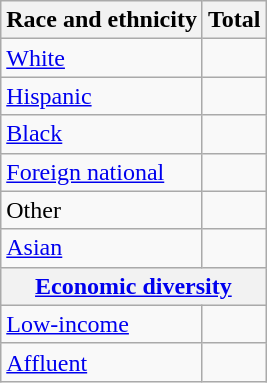<table class="wikitable floatright sortable collapsible"; text-align:right; font-size:80%;">
<tr>
<th>Race and ethnicity</th>
<th colspan="2" data-sort-type=number>Total</th>
</tr>
<tr>
<td><a href='#'>White</a></td>
<td align=right></td>
</tr>
<tr>
<td><a href='#'>Hispanic</a></td>
<td align=right></td>
</tr>
<tr>
<td><a href='#'>Black</a></td>
<td align=right></td>
</tr>
<tr>
<td><a href='#'>Foreign national</a></td>
<td align=right></td>
</tr>
<tr>
<td>Other</td>
<td align=right></td>
</tr>
<tr>
<td><a href='#'>Asian</a></td>
<td align=right></td>
</tr>
<tr>
<th colspan="4" data-sort-type=number><a href='#'>Economic diversity</a></th>
</tr>
<tr>
<td><a href='#'>Low-income</a></td>
<td align=right></td>
</tr>
<tr>
<td><a href='#'>Affluent</a></td>
<td align=right></td>
</tr>
</table>
